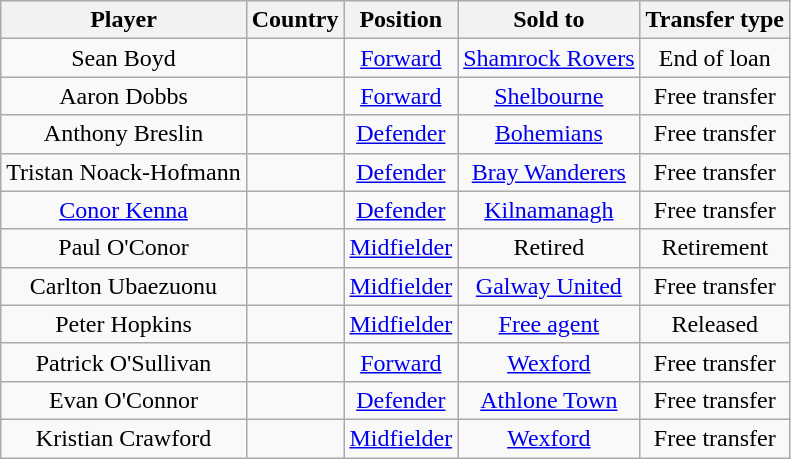<table class="wikitable" style="text-align:center">
<tr>
<th>Player</th>
<th>Country</th>
<th>Position</th>
<th>Sold to</th>
<th>Transfer type</th>
</tr>
<tr>
<td>Sean Boyd</td>
<td></td>
<td><a href='#'>Forward</a></td>
<td> <a href='#'>Shamrock Rovers</a></td>
<td>End of loan</td>
</tr>
<tr>
<td>Aaron Dobbs</td>
<td></td>
<td><a href='#'>Forward</a></td>
<td> <a href='#'>Shelbourne</a></td>
<td>Free transfer</td>
</tr>
<tr>
<td>Anthony Breslin</td>
<td></td>
<td><a href='#'>Defender</a></td>
<td> <a href='#'>Bohemians</a></td>
<td>Free transfer</td>
</tr>
<tr>
<td>Tristan Noack-Hofmann</td>
<td></td>
<td><a href='#'>Defender</a></td>
<td> <a href='#'>Bray Wanderers</a></td>
<td>Free transfer</td>
</tr>
<tr>
<td><a href='#'>Conor Kenna</a></td>
<td></td>
<td><a href='#'>Defender</a></td>
<td> <a href='#'>Kilnamanagh</a></td>
<td>Free transfer</td>
</tr>
<tr>
<td>Paul O'Conor</td>
<td></td>
<td><a href='#'>Midfielder</a></td>
<td>Retired</td>
<td>Retirement</td>
</tr>
<tr>
<td>Carlton Ubaezuonu</td>
<td></td>
<td><a href='#'>Midfielder</a></td>
<td> <a href='#'>Galway United</a></td>
<td>Free transfer</td>
</tr>
<tr>
<td>Peter Hopkins</td>
<td></td>
<td><a href='#'>Midfielder</a></td>
<td><a href='#'>Free agent</a></td>
<td>Released</td>
</tr>
<tr>
<td>Patrick O'Sullivan</td>
<td></td>
<td><a href='#'>Forward</a></td>
<td> <a href='#'>Wexford</a></td>
<td>Free transfer</td>
</tr>
<tr>
<td>Evan O'Connor</td>
<td></td>
<td><a href='#'>Defender</a></td>
<td> <a href='#'>Athlone Town</a></td>
<td>Free transfer</td>
</tr>
<tr>
<td>Kristian Crawford</td>
<td></td>
<td><a href='#'>Midfielder</a></td>
<td> <a href='#'>Wexford</a></td>
<td>Free transfer</td>
</tr>
</table>
